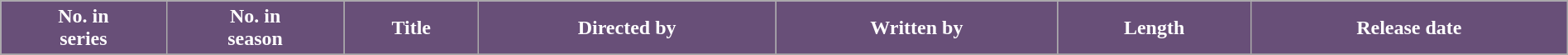<table class="wikitable plainrowheaders"  style="width:100%; margin-right:0;">
<tr>
<th style="background:#684f78; color:#fff;">No. in<br>series</th>
<th style="background:#684f78; color:#fff;">No. in<br>season</th>
<th style="background:#684f78; color:#fff;">Title</th>
<th style="background:#684f78; color:#fff;">Directed by</th>
<th style="background:#684f78; color:#fff;">Written by</th>
<th style="background:#684f78; color:#fff;">Length</th>
<th style="background:#684f78; color:#fff;">Release date</th>
</tr>
<tr>
</tr>
</table>
